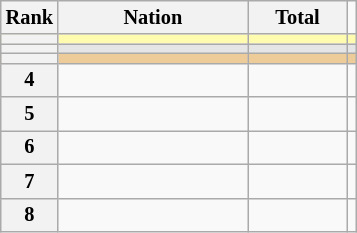<table class="wikitable sortable" style="text-align:center; font-size:85%">
<tr>
<th scope="col" style="width:20px;">Rank</th>
<th ! scope="col" style="width:120px;">Nation</th>
<th ! scope="col" style="width:60px;">Total</th>
</tr>
<tr bgcolor=fffcaf>
<th scope=row></th>
<td align=left></td>
<td></td>
<td></td>
</tr>
<tr bgcolor=e5e5e5>
<th scope=row></th>
<td align=left></td>
<td></td>
<td></td>
</tr>
<tr bgcolor=eecc99>
<th scope=row></th>
<td align=left></td>
<td></td>
<td></td>
</tr>
<tr>
<th scope=row>4</th>
<td align=left></td>
<td></td>
<td></td>
</tr>
<tr>
<th scope=row>5</th>
<td align=left></td>
<td></td>
<td></td>
</tr>
<tr>
<th scope=row>6</th>
<td align=left></td>
<td></td>
<td></td>
</tr>
<tr>
<th scope=row>7</th>
<td align=left></td>
<td></td>
<td></td>
</tr>
<tr>
<th scope=row>8</th>
<td align=left></td>
<td></td>
<td></td>
</tr>
</table>
